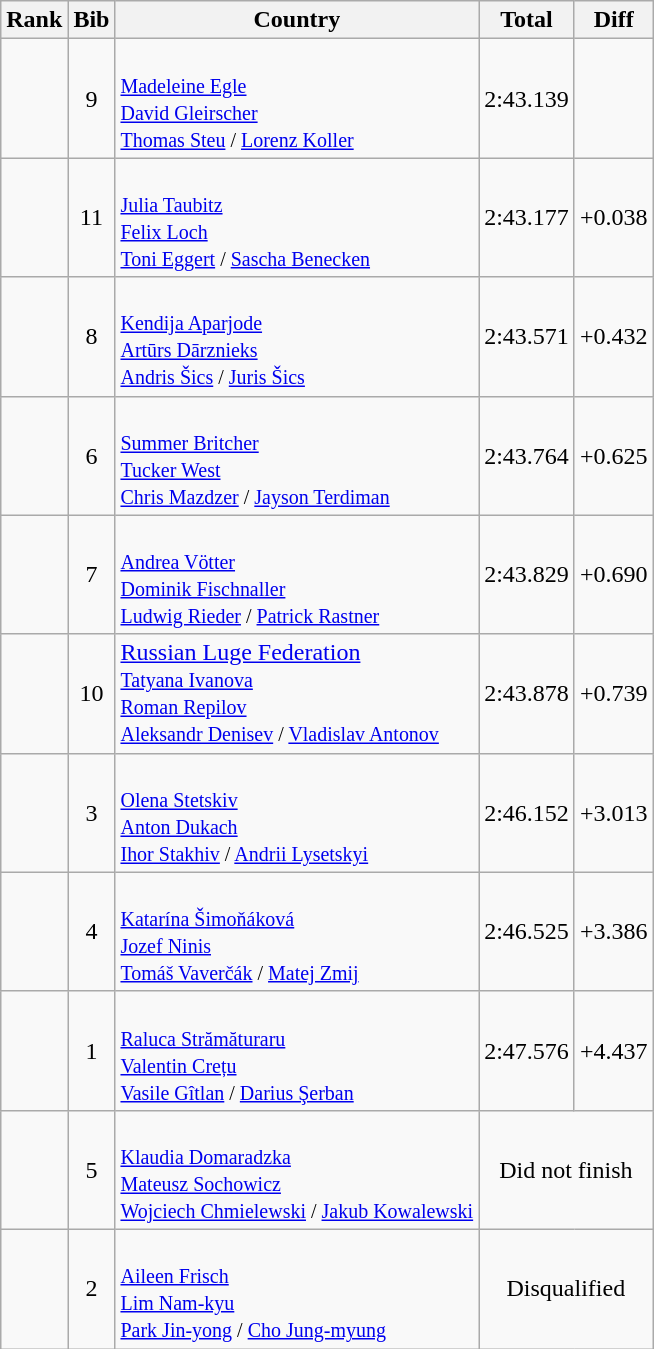<table class="wikitable sortable" style="text-align:center">
<tr>
<th>Rank</th>
<th>Bib</th>
<th>Country</th>
<th>Total</th>
<th>Diff</th>
</tr>
<tr>
<td></td>
<td>9</td>
<td align=left><br><small><a href='#'>Madeleine Egle</a><br><a href='#'>David Gleirscher</a><br><a href='#'>Thomas Steu</a> / <a href='#'>Lorenz Koller</a></small></td>
<td>2:43.139</td>
<td></td>
</tr>
<tr>
<td></td>
<td>11</td>
<td align=left><br><small><a href='#'>Julia Taubitz</a><br><a href='#'>Felix Loch</a><br><a href='#'>Toni Eggert</a> / <a href='#'>Sascha Benecken</a></small></td>
<td>2:43.177</td>
<td>+0.038</td>
</tr>
<tr>
<td></td>
<td>8</td>
<td align=left><br><small><a href='#'>Kendija Aparjode</a><br><a href='#'>Artūrs Dārznieks</a><br><a href='#'>Andris Šics</a> / <a href='#'>Juris Šics</a></small></td>
<td>2:43.571</td>
<td>+0.432</td>
</tr>
<tr>
<td></td>
<td>6</td>
<td align=left><br><small><a href='#'>Summer Britcher</a><br><a href='#'>Tucker West</a><br><a href='#'>Chris Mazdzer</a> / <a href='#'>Jayson Terdiman</a></small></td>
<td>2:43.764</td>
<td>+0.625</td>
</tr>
<tr>
<td></td>
<td>7</td>
<td align=left><br><small><a href='#'>Andrea Vötter</a><br><a href='#'>Dominik Fischnaller</a><br><a href='#'>Ludwig Rieder</a> / <a href='#'>Patrick Rastner</a></small></td>
<td>2:43.829</td>
<td>+0.690</td>
</tr>
<tr>
<td></td>
<td>10</td>
<td align=left><a href='#'>Russian Luge Federation</a><br><small><a href='#'>Tatyana Ivanova</a><br><a href='#'>Roman Repilov</a><br><a href='#'>Aleksandr Denisev</a> / <a href='#'>Vladislav Antonov</a></small></td>
<td>2:43.878</td>
<td>+0.739</td>
</tr>
<tr>
<td></td>
<td>3</td>
<td align=left><br><small><a href='#'>Olena Stetskiv</a><br><a href='#'>Anton Dukach</a><br><a href='#'>Ihor Stakhiv</a> / <a href='#'>Andrii Lysetskyi</a></small></td>
<td>2:46.152</td>
<td>+3.013</td>
</tr>
<tr>
<td></td>
<td>4</td>
<td align=left><br><small><a href='#'>Katarína Šimoňáková</a><br><a href='#'>Jozef Ninis</a><br><a href='#'>Tomáš Vaverčák</a> / <a href='#'>Matej Zmij</a></small></td>
<td>2:46.525</td>
<td>+3.386</td>
</tr>
<tr>
<td></td>
<td>1</td>
<td align=left><br><small><a href='#'>Raluca Strămăturaru</a><br><a href='#'>Valentin Crețu</a><br><a href='#'>Vasile Gîtlan</a> / <a href='#'>Darius Şerban</a></small></td>
<td>2:47.576</td>
<td>+4.437</td>
</tr>
<tr>
<td></td>
<td>5</td>
<td align=left><br><small><a href='#'>Klaudia Domaradzka</a><br><a href='#'>Mateusz Sochowicz</a><br><a href='#'>Wojciech Chmielewski</a> / <a href='#'>Jakub Kowalewski</a></small></td>
<td colspan=2>Did not finish</td>
</tr>
<tr>
<td></td>
<td>2</td>
<td align=left><br><small><a href='#'>Aileen Frisch</a><br><a href='#'>Lim Nam-kyu</a><br><a href='#'>Park Jin-yong</a> / <a href='#'>Cho Jung-myung</a></small></td>
<td colspan=2>Disqualified</td>
</tr>
</table>
